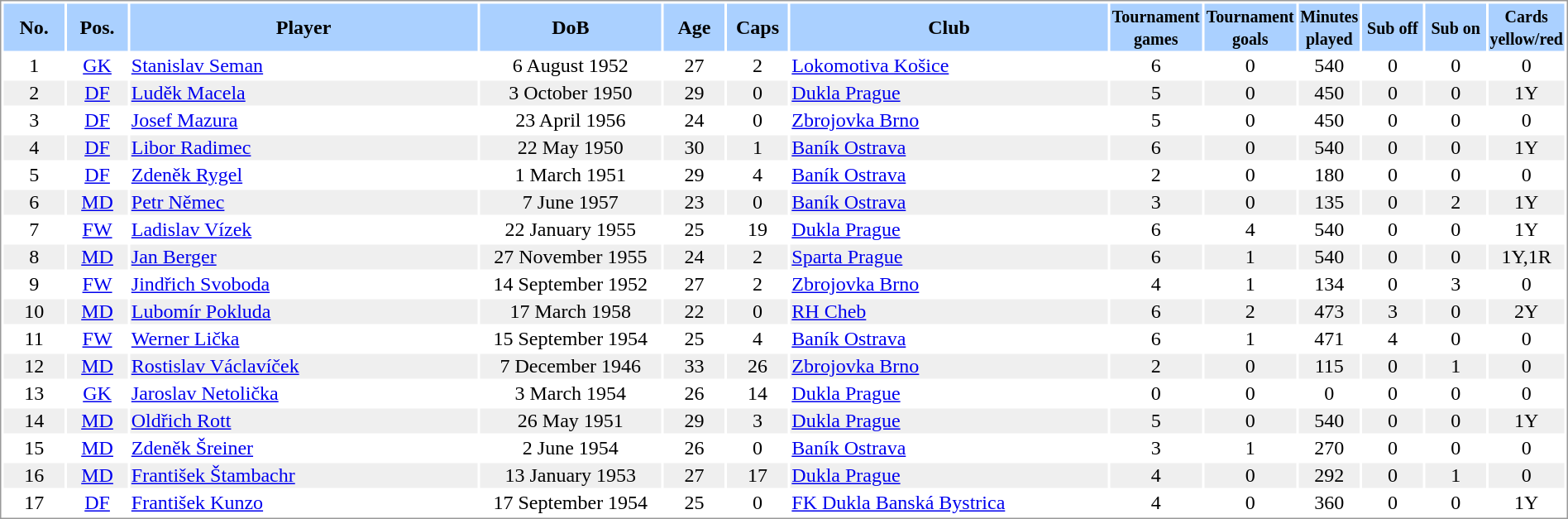<table border="0" width="100%" style="border: 1px solid #999; background-color:#FFFFFF; text-align:center">
<tr align="center" bgcolor="#AAD0FF">
<th width=4%>No.</th>
<th width=4%>Pos.</th>
<th width=23%>Player</th>
<th width=12%>DoB</th>
<th width=4%>Age</th>
<th width=4%>Caps</th>
<th width=21%>Club</th>
<th width=6%><small>Tournament<br>games</small></th>
<th width=6%><small>Tournament<br>goals</small></th>
<th width=4%><small>Minutes<br>played</small></th>
<th width=4%><small>Sub off</small></th>
<th width=4%><small>Sub on</small></th>
<th width=4%><small>Cards<br>yellow/red</small></th>
</tr>
<tr>
<td>1</td>
<td><a href='#'>GK</a></td>
<td align="left"><a href='#'>Stanislav Seman</a></td>
<td>6 August 1952</td>
<td>27</td>
<td>2</td>
<td align="left"> <a href='#'>Lokomotiva Košice</a></td>
<td>6</td>
<td>0</td>
<td>540</td>
<td>0</td>
<td>0</td>
<td>0</td>
</tr>
<tr bgcolor="#EFEFEF">
<td>2</td>
<td><a href='#'>DF</a></td>
<td align="left"><a href='#'>Luděk Macela</a></td>
<td>3 October 1950</td>
<td>29</td>
<td>0</td>
<td align="left"> <a href='#'>Dukla Prague</a></td>
<td>5</td>
<td>0</td>
<td>450</td>
<td>0</td>
<td>0</td>
<td>1Y</td>
</tr>
<tr>
<td>3</td>
<td><a href='#'>DF</a></td>
<td align="left"><a href='#'>Josef Mazura</a></td>
<td>23 April 1956</td>
<td>24</td>
<td>0</td>
<td align="left"> <a href='#'>Zbrojovka Brno</a></td>
<td>5</td>
<td>0</td>
<td>450</td>
<td>0</td>
<td>0</td>
<td>0</td>
</tr>
<tr bgcolor="#EFEFEF">
<td>4</td>
<td><a href='#'>DF</a></td>
<td align="left"><a href='#'>Libor Radimec</a></td>
<td>22 May 1950</td>
<td>30</td>
<td>1</td>
<td align="left"> <a href='#'>Baník Ostrava</a></td>
<td>6</td>
<td>0</td>
<td>540</td>
<td>0</td>
<td>0</td>
<td>1Y</td>
</tr>
<tr>
<td>5</td>
<td><a href='#'>DF</a></td>
<td align="left"><a href='#'>Zdeněk Rygel</a></td>
<td>1 March 1951</td>
<td>29</td>
<td>4</td>
<td align="left"> <a href='#'>Baník Ostrava</a></td>
<td>2</td>
<td>0</td>
<td>180</td>
<td>0</td>
<td>0</td>
<td>0</td>
</tr>
<tr bgcolor="#EFEFEF">
<td>6</td>
<td><a href='#'>MD</a></td>
<td align="left"><a href='#'>Petr Němec</a></td>
<td>7 June 1957</td>
<td>23</td>
<td>0</td>
<td align="left"> <a href='#'>Baník Ostrava</a></td>
<td>3</td>
<td>0</td>
<td>135</td>
<td>0</td>
<td>2</td>
<td>1Y</td>
</tr>
<tr>
<td>7</td>
<td><a href='#'>FW</a></td>
<td align="left"><a href='#'>Ladislav Vízek</a></td>
<td>22 January 1955</td>
<td>25</td>
<td>19</td>
<td align="left"> <a href='#'>Dukla Prague</a></td>
<td>6</td>
<td>4</td>
<td>540</td>
<td>0</td>
<td>0</td>
<td>1Y</td>
</tr>
<tr bgcolor="#EFEFEF">
<td>8</td>
<td><a href='#'>MD</a></td>
<td align="left"><a href='#'>Jan Berger</a></td>
<td>27 November 1955</td>
<td>24</td>
<td>2</td>
<td align="left"> <a href='#'>Sparta Prague</a></td>
<td>6</td>
<td>1</td>
<td>540</td>
<td>0</td>
<td>0</td>
<td>1Y,1R</td>
</tr>
<tr>
<td>9</td>
<td><a href='#'>FW</a></td>
<td align="left"><a href='#'>Jindřich Svoboda</a></td>
<td>14 September 1952</td>
<td>27</td>
<td>2</td>
<td align="left"> <a href='#'>Zbrojovka Brno</a></td>
<td>4</td>
<td>1</td>
<td>134</td>
<td>0</td>
<td>3</td>
<td>0</td>
</tr>
<tr bgcolor="#EFEFEF">
<td>10</td>
<td><a href='#'>MD</a></td>
<td align="left"><a href='#'>Lubomír Pokluda</a></td>
<td>17 March 1958</td>
<td>22</td>
<td>0</td>
<td align="left"> <a href='#'>RH Cheb</a></td>
<td>6</td>
<td>2</td>
<td>473</td>
<td>3</td>
<td>0</td>
<td>2Y</td>
</tr>
<tr>
<td>11</td>
<td><a href='#'>FW</a></td>
<td align="left"><a href='#'>Werner Lička</a></td>
<td>15 September 1954</td>
<td>25</td>
<td>4</td>
<td align="left"> <a href='#'>Baník Ostrava</a></td>
<td>6</td>
<td>1</td>
<td>471</td>
<td>4</td>
<td>0</td>
<td>0</td>
</tr>
<tr bgcolor="#EFEFEF">
<td>12</td>
<td><a href='#'>MD</a></td>
<td align="left"><a href='#'>Rostislav Václavíček</a></td>
<td>7 December 1946</td>
<td>33</td>
<td>26</td>
<td align="left"> <a href='#'>Zbrojovka Brno</a></td>
<td>2</td>
<td>0</td>
<td>115</td>
<td>0</td>
<td>1</td>
<td>0</td>
</tr>
<tr>
<td>13</td>
<td><a href='#'>GK</a></td>
<td align="left"><a href='#'>Jaroslav Netolička</a></td>
<td>3 March 1954</td>
<td>26</td>
<td>14</td>
<td align="left"> <a href='#'>Dukla Prague</a></td>
<td>0</td>
<td>0</td>
<td>0</td>
<td>0</td>
<td>0</td>
<td>0</td>
</tr>
<tr bgcolor="#EFEFEF">
<td>14</td>
<td><a href='#'>MD</a></td>
<td align="left"><a href='#'>Oldřich Rott</a></td>
<td>26 May 1951</td>
<td>29</td>
<td>3</td>
<td align="left"> <a href='#'>Dukla Prague</a></td>
<td>5</td>
<td>0</td>
<td>540</td>
<td>0</td>
<td>0</td>
<td>1Y</td>
</tr>
<tr>
<td>15</td>
<td><a href='#'>MD</a></td>
<td align="left"><a href='#'>Zdeněk Šreiner</a></td>
<td>2 June 1954</td>
<td>26</td>
<td>0</td>
<td align="left"> <a href='#'>Baník Ostrava</a></td>
<td>3</td>
<td>1</td>
<td>270</td>
<td>0</td>
<td>0</td>
<td>0</td>
</tr>
<tr bgcolor="#EFEFEF">
<td>16</td>
<td><a href='#'>MD</a></td>
<td align="left"><a href='#'>František Štambachr</a></td>
<td>13 January 1953</td>
<td>27</td>
<td>17</td>
<td align="left"> <a href='#'>Dukla Prague</a></td>
<td>4</td>
<td>0</td>
<td>292</td>
<td>0</td>
<td>1</td>
<td>0</td>
</tr>
<tr>
<td>17</td>
<td><a href='#'>DF</a></td>
<td align="left"><a href='#'>František Kunzo</a></td>
<td>17 September 1954</td>
<td>25</td>
<td>0</td>
<td align="left"> <a href='#'>FK Dukla Banská Bystrica</a></td>
<td>4</td>
<td>0</td>
<td>360</td>
<td>0</td>
<td>0</td>
<td>1Y</td>
</tr>
</table>
